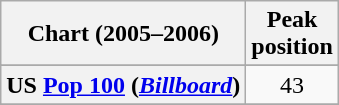<table class="wikitable sortable plainrowheaders" style="text-align:center">
<tr>
<th scope="col">Chart (2005–2006)</th>
<th scope="col">Peak<br>position</th>
</tr>
<tr>
</tr>
<tr>
</tr>
<tr>
</tr>
<tr>
<th scope="row">US <a href='#'>Pop 100</a> (<a href='#'><em>Billboard</em></a>)</th>
<td>43</td>
</tr>
<tr>
</tr>
</table>
